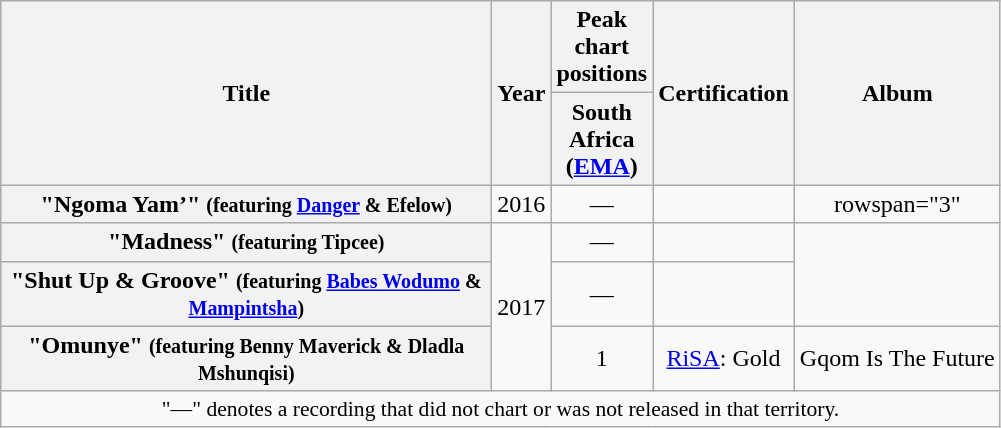<table class="wikitable plainrowheaders" style="text-align:center;">
<tr>
<th scope="col" rowspan="2" style="width:20em;">Title</th>
<th scope="col" rowspan="2">Year</th>
<th scope="col" colspan="1">Peak chart positions</th>
<th scope="col" rowspan="2">Certification</th>
<th scope="col" rowspan="2">Album</th>
</tr>
<tr>
<th scope="col" style="width:3em;">South Africa (<a href='#'>EMA</a>)</th>
</tr>
<tr>
<th scope="row">"Ngoma Yam’" <small>(featuring <a href='#'>Danger</a> & Efelow)</small></th>
<td>2016</td>
<td>—</td>
<td></td>
<td>rowspan="3" </td>
</tr>
<tr>
<th scope="row">"Madness" <small>(featuring Tipcee)</small></th>
<td rowspan="3">2017</td>
<td>—</td>
<td></td>
</tr>
<tr>
<th scope="row">"Shut Up & Groove" <small>(featuring <a href='#'>Babes Wodumo</a> & <a href='#'>Mampintsha</a>)</small></th>
<td>—</td>
<td></td>
</tr>
<tr>
<th scope="row">"Omunye" <small>(featuring Benny Maverick & Dladla Mshunqisi)</small></th>
<td>1</td>
<td><a href='#'>RiSA</a>: Gold</td>
<td>Gqom Is The Future</td>
</tr>
<tr>
<td colspan="6" style="font-size:90%">"—" denotes a recording that did not chart or was not released in that territory.</td>
</tr>
</table>
